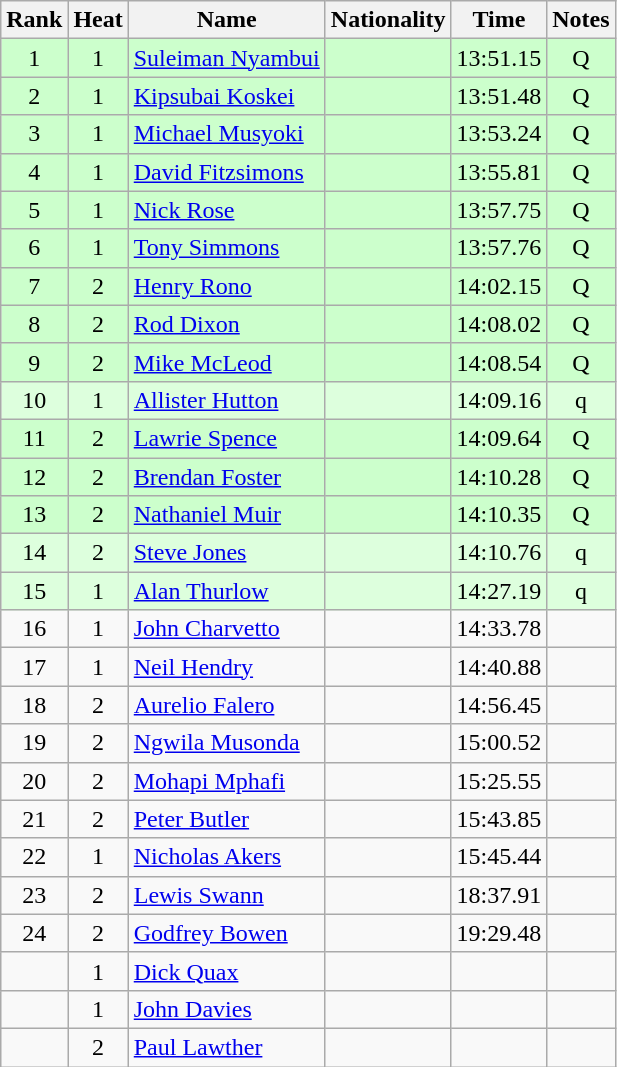<table class="wikitable sortable" style="text-align:center">
<tr>
<th>Rank</th>
<th>Heat</th>
<th>Name</th>
<th>Nationality</th>
<th>Time</th>
<th>Notes</th>
</tr>
<tr bgcolor=ccffcc>
<td>1</td>
<td>1</td>
<td align=left><a href='#'>Suleiman Nyambui</a></td>
<td align=left></td>
<td>13:51.15</td>
<td>Q</td>
</tr>
<tr bgcolor=ccffcc>
<td>2</td>
<td>1</td>
<td align=left><a href='#'>Kipsubai Koskei</a></td>
<td align=left></td>
<td>13:51.48</td>
<td>Q</td>
</tr>
<tr bgcolor=ccffcc>
<td>3</td>
<td>1</td>
<td align=left><a href='#'>Michael Musyoki</a></td>
<td align=left></td>
<td>13:53.24</td>
<td>Q</td>
</tr>
<tr bgcolor=ccffcc>
<td>4</td>
<td>1</td>
<td align=left><a href='#'>David Fitzsimons</a></td>
<td align=left></td>
<td>13:55.81</td>
<td>Q</td>
</tr>
<tr bgcolor=ccffcc>
<td>5</td>
<td>1</td>
<td align=left><a href='#'>Nick Rose</a></td>
<td align=left></td>
<td>13:57.75</td>
<td>Q</td>
</tr>
<tr bgcolor=ccffcc>
<td>6</td>
<td>1</td>
<td align=left><a href='#'>Tony Simmons</a></td>
<td align=left></td>
<td>13:57.76</td>
<td>Q</td>
</tr>
<tr bgcolor=ccffcc>
<td>7</td>
<td>2</td>
<td align=left><a href='#'>Henry Rono</a></td>
<td align=left></td>
<td>14:02.15</td>
<td>Q</td>
</tr>
<tr bgcolor=ccffcc>
<td>8</td>
<td>2</td>
<td align=left><a href='#'>Rod Dixon</a></td>
<td align=left></td>
<td>14:08.02</td>
<td>Q</td>
</tr>
<tr bgcolor=ccffcc>
<td>9</td>
<td>2</td>
<td align=left><a href='#'>Mike McLeod</a></td>
<td align=left></td>
<td>14:08.54</td>
<td>Q</td>
</tr>
<tr bgcolor=ddffdd>
<td>10</td>
<td>1</td>
<td align=left><a href='#'>Allister Hutton</a></td>
<td align=left></td>
<td>14:09.16</td>
<td>q</td>
</tr>
<tr bgcolor=ccffcc>
<td>11</td>
<td>2</td>
<td align=left><a href='#'>Lawrie Spence</a></td>
<td align=left></td>
<td>14:09.64</td>
<td>Q</td>
</tr>
<tr bgcolor=ccffcc>
<td>12</td>
<td>2</td>
<td align=left><a href='#'>Brendan Foster</a></td>
<td align=left></td>
<td>14:10.28</td>
<td>Q</td>
</tr>
<tr bgcolor=ccffcc>
<td>13</td>
<td>2</td>
<td align=left><a href='#'>Nathaniel Muir</a></td>
<td align=left></td>
<td>14:10.35</td>
<td>Q</td>
</tr>
<tr bgcolor=ddffdd>
<td>14</td>
<td>2</td>
<td align=left><a href='#'>Steve Jones</a></td>
<td align=left></td>
<td>14:10.76</td>
<td>q</td>
</tr>
<tr bgcolor=ddffdd>
<td>15</td>
<td>1</td>
<td align=left><a href='#'>Alan Thurlow</a></td>
<td align=left></td>
<td>14:27.19</td>
<td>q</td>
</tr>
<tr>
<td>16</td>
<td>1</td>
<td align=left><a href='#'>John Charvetto</a></td>
<td align=left></td>
<td>14:33.78</td>
<td></td>
</tr>
<tr>
<td>17</td>
<td>1</td>
<td align=left><a href='#'>Neil Hendry</a></td>
<td align=left></td>
<td>14:40.88</td>
<td></td>
</tr>
<tr>
<td>18</td>
<td>2</td>
<td align=left><a href='#'>Aurelio Falero</a></td>
<td align=left></td>
<td>14:56.45</td>
<td></td>
</tr>
<tr>
<td>19</td>
<td>2</td>
<td align=left><a href='#'>Ngwila Musonda</a></td>
<td align=left></td>
<td>15:00.52</td>
<td></td>
</tr>
<tr>
<td>20</td>
<td>2</td>
<td align=left><a href='#'>Mohapi Mphafi</a></td>
<td align=left></td>
<td>15:25.55</td>
<td></td>
</tr>
<tr>
<td>21</td>
<td>2</td>
<td align=left><a href='#'>Peter Butler</a></td>
<td align=left></td>
<td>15:43.85</td>
<td></td>
</tr>
<tr>
<td>22</td>
<td>1</td>
<td align=left><a href='#'>Nicholas Akers</a></td>
<td align=left></td>
<td>15:45.44</td>
<td></td>
</tr>
<tr>
<td>23</td>
<td>2</td>
<td align=left><a href='#'>Lewis Swann</a></td>
<td align=left></td>
<td>18:37.91</td>
<td></td>
</tr>
<tr>
<td>24</td>
<td>2</td>
<td align=left><a href='#'>Godfrey Bowen</a></td>
<td align=left></td>
<td>19:29.48</td>
<td></td>
</tr>
<tr>
<td></td>
<td>1</td>
<td align=left><a href='#'>Dick Quax</a></td>
<td align=left></td>
<td></td>
<td></td>
</tr>
<tr>
<td></td>
<td>1</td>
<td align=left><a href='#'>John Davies</a></td>
<td align=left></td>
<td></td>
<td></td>
</tr>
<tr>
<td></td>
<td>2</td>
<td align=left><a href='#'>Paul Lawther</a></td>
<td align=left></td>
<td></td>
<td></td>
</tr>
</table>
